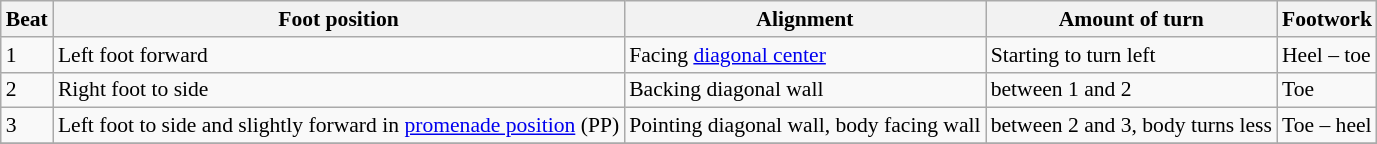<table class="wikitable" style="font-size:90%;">
<tr>
<th>Beat</th>
<th>Foot position</th>
<th>Alignment</th>
<th>Amount of turn</th>
<th>Footwork</th>
</tr>
<tr>
<td>1</td>
<td>Left foot forward</td>
<td>Facing <a href='#'>diagonal center</a></td>
<td>Starting to turn left</td>
<td>Heel – toe</td>
</tr>
<tr>
<td>2</td>
<td>Right foot to side</td>
<td>Backing diagonal wall</td>
<td> between 1 and 2</td>
<td>Toe</td>
</tr>
<tr>
<td>3</td>
<td>Left foot to side and slightly forward in <a href='#'>promenade position</a> (PP)</td>
<td>Pointing diagonal wall, body facing wall</td>
<td> between 2 and 3, body turns less</td>
<td>Toe – heel</td>
</tr>
<tr>
</tr>
</table>
